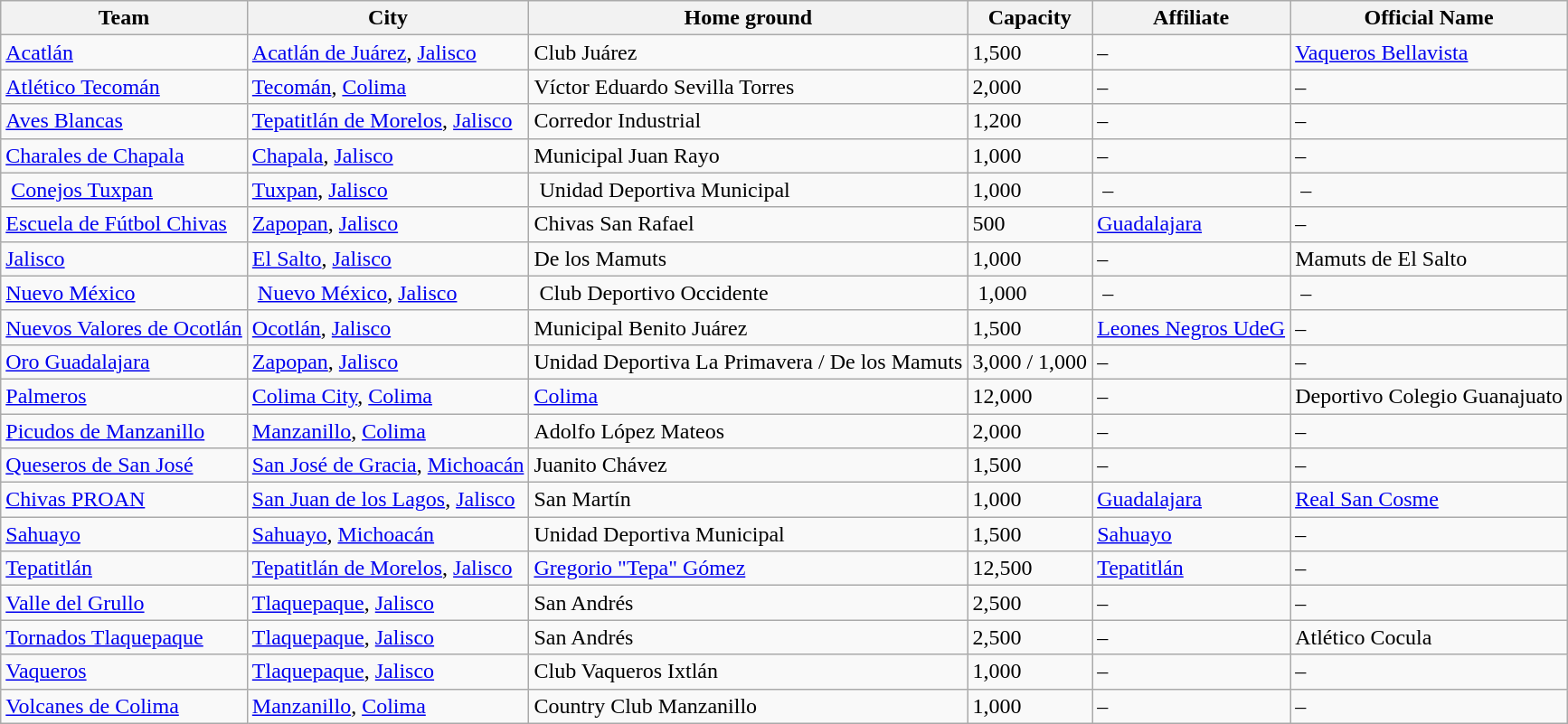<table class="wikitable sortable">
<tr>
<th>Team</th>
<th>City</th>
<th>Home ground</th>
<th>Capacity</th>
<th>Affiliate</th>
<th>Official Name</th>
</tr>
<tr>
<td><a href='#'>Acatlán</a></td>
<td><a href='#'>Acatlán de Juárez</a>, <a href='#'>Jalisco</a></td>
<td>Club Juárez</td>
<td>1,500</td>
<td>–</td>
<td><a href='#'>Vaqueros Bellavista</a></td>
</tr>
<tr>
<td><a href='#'>Atlético Tecomán</a></td>
<td><a href='#'>Tecomán</a>, <a href='#'>Colima</a></td>
<td>Víctor Eduardo Sevilla Torres</td>
<td>2,000</td>
<td>–</td>
<td>–</td>
</tr>
<tr>
<td><a href='#'>Aves Blancas</a></td>
<td><a href='#'>Tepatitlán de Morelos</a>, <a href='#'>Jalisco</a></td>
<td>Corredor Industrial</td>
<td>1,200</td>
<td>–</td>
<td>–</td>
</tr>
<tr>
<td><a href='#'>Charales de Chapala</a></td>
<td><a href='#'>Chapala</a>, <a href='#'>Jalisco</a></td>
<td>Municipal Juan Rayo</td>
<td>1,000</td>
<td>–</td>
<td>–</td>
</tr>
<tr>
<td> <a href='#'>Conejos Tuxpan</a> </td>
<td><a href='#'>Tuxpan</a>, <a href='#'>Jalisco</a> </td>
<td> Unidad Deportiva Municipal </td>
<td>1,000</td>
<td> – </td>
<td> –</td>
</tr>
<tr>
<td><a href='#'>Escuela de Fútbol Chivas</a></td>
<td><a href='#'>Zapopan</a>, <a href='#'>Jalisco</a></td>
<td>Chivas San Rafael</td>
<td>500</td>
<td><a href='#'>Guadalajara</a></td>
<td>–</td>
</tr>
<tr>
<td><a href='#'>Jalisco</a></td>
<td><a href='#'>El Salto</a>, <a href='#'>Jalisco</a></td>
<td>De los Mamuts</td>
<td>1,000</td>
<td>–</td>
<td>Mamuts de El Salto</td>
</tr>
<tr>
<td><a href='#'>Nuevo México</a></td>
<td> <a href='#'>Nuevo México</a>, <a href='#'>Jalisco</a> </td>
<td> Club Deportivo Occidente</td>
<td> 1,000</td>
<td> – </td>
<td> –</td>
</tr>
<tr>
<td><a href='#'>Nuevos Valores de Ocotlán</a></td>
<td><a href='#'>Ocotlán</a>, <a href='#'>Jalisco</a></td>
<td>Municipal Benito Juárez</td>
<td>1,500</td>
<td><a href='#'>Leones Negros UdeG</a></td>
<td>–</td>
</tr>
<tr>
<td><a href='#'>Oro Guadalajara</a></td>
<td><a href='#'>Zapopan</a>, <a href='#'>Jalisco</a></td>
<td>Unidad Deportiva La Primavera / De los Mamuts</td>
<td>3,000 / 1,000</td>
<td>–</td>
<td>–</td>
</tr>
<tr>
<td><a href='#'>Palmeros</a></td>
<td><a href='#'>Colima City</a>, <a href='#'>Colima</a></td>
<td><a href='#'>Colima</a></td>
<td>12,000</td>
<td>–</td>
<td>Deportivo Colegio Guanajuato</td>
</tr>
<tr>
<td><a href='#'>Picudos de Manzanillo</a></td>
<td><a href='#'>Manzanillo</a>, <a href='#'>Colima</a></td>
<td>Adolfo López Mateos</td>
<td>2,000</td>
<td>–</td>
<td>–</td>
</tr>
<tr>
<td><a href='#'>Queseros de San José</a></td>
<td><a href='#'>San José de Gracia</a>, <a href='#'>Michoacán</a></td>
<td>Juanito Chávez</td>
<td>1,500</td>
<td>–</td>
<td>–</td>
</tr>
<tr>
<td><a href='#'>Chivas PROAN</a></td>
<td><a href='#'>San Juan de los Lagos</a>, <a href='#'>Jalisco</a></td>
<td>San Martín</td>
<td>1,000</td>
<td><a href='#'>Guadalajara</a></td>
<td><a href='#'>Real San Cosme</a></td>
</tr>
<tr>
<td><a href='#'>Sahuayo</a></td>
<td><a href='#'>Sahuayo</a>, <a href='#'>Michoacán</a></td>
<td>Unidad Deportiva Municipal</td>
<td>1,500</td>
<td><a href='#'>Sahuayo</a></td>
<td>–</td>
</tr>
<tr>
<td><a href='#'>Tepatitlán</a></td>
<td><a href='#'>Tepatitlán de Morelos</a>, <a href='#'>Jalisco</a></td>
<td><a href='#'>Gregorio "Tepa" Gómez</a></td>
<td>12,500</td>
<td><a href='#'>Tepatitlán</a></td>
<td>–</td>
</tr>
<tr>
<td><a href='#'>Valle del Grullo</a></td>
<td><a href='#'>Tlaquepaque</a>, <a href='#'>Jalisco</a></td>
<td>San Andrés</td>
<td>2,500</td>
<td>–</td>
<td>–</td>
</tr>
<tr>
<td><a href='#'>Tornados Tlaquepaque</a></td>
<td><a href='#'>Tlaquepaque</a>, <a href='#'>Jalisco</a></td>
<td>San Andrés</td>
<td>2,500</td>
<td>–</td>
<td>Atlético Cocula</td>
</tr>
<tr>
<td><a href='#'>Vaqueros</a></td>
<td><a href='#'>Tlaquepaque</a>, <a href='#'>Jalisco</a></td>
<td>Club Vaqueros Ixtlán</td>
<td>1,000</td>
<td>–</td>
<td>–</td>
</tr>
<tr>
<td><a href='#'>Volcanes de Colima</a></td>
<td><a href='#'>Manzanillo</a>, <a href='#'>Colima</a></td>
<td>Country Club Manzanillo</td>
<td>1,000</td>
<td>–</td>
<td>–</td>
</tr>
</table>
